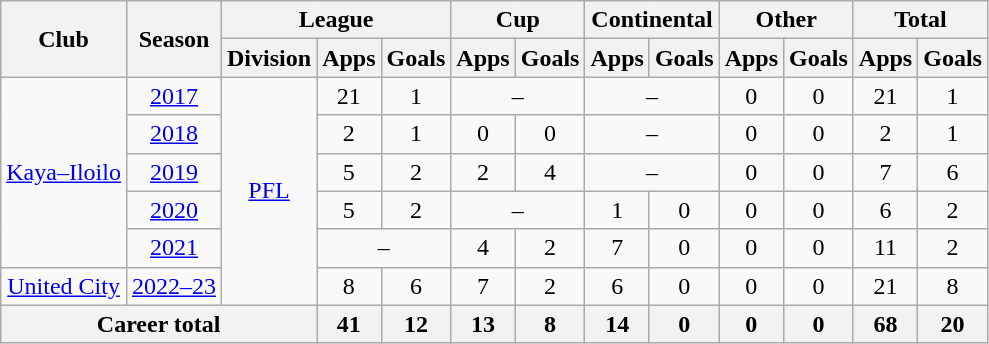<table class="wikitable" style="text-align: center">
<tr>
<th rowspan="2">Club</th>
<th rowspan="2">Season</th>
<th colspan="3">League</th>
<th colspan="2">Cup</th>
<th colspan="2">Continental</th>
<th colspan="2">Other</th>
<th colspan="2">Total</th>
</tr>
<tr>
<th>Division</th>
<th>Apps</th>
<th>Goals</th>
<th>Apps</th>
<th>Goals</th>
<th>Apps</th>
<th>Goals</th>
<th>Apps</th>
<th>Goals</th>
<th>Apps</th>
<th>Goals</th>
</tr>
<tr>
<td rowspan="5"><a href='#'>Kaya–Iloilo</a></td>
<td><a href='#'>2017</a></td>
<td rowspan="6"><a href='#'>PFL</a></td>
<td>21</td>
<td>1</td>
<td colspan="2">–</td>
<td colspan="2">–</td>
<td>0</td>
<td>0</td>
<td>21</td>
<td>1</td>
</tr>
<tr>
<td><a href='#'>2018</a></td>
<td>2</td>
<td>1</td>
<td>0</td>
<td>0</td>
<td colspan="2">–</td>
<td>0</td>
<td>0</td>
<td>2</td>
<td>1</td>
</tr>
<tr>
<td><a href='#'>2019</a></td>
<td>5</td>
<td>2</td>
<td>2</td>
<td>4</td>
<td colspan="2">–</td>
<td>0</td>
<td>0</td>
<td>7</td>
<td>6</td>
</tr>
<tr>
<td><a href='#'>2020</a></td>
<td>5</td>
<td>2</td>
<td colspan="2">–</td>
<td>1</td>
<td>0</td>
<td>0</td>
<td>0</td>
<td>6</td>
<td>2</td>
</tr>
<tr>
<td><a href='#'>2021</a></td>
<td colspan="2">–</td>
<td>4</td>
<td>2</td>
<td>7</td>
<td>0</td>
<td>0</td>
<td>0</td>
<td>11</td>
<td>2</td>
</tr>
<tr>
<td><a href='#'>United City</a></td>
<td><a href='#'>2022–23</a></td>
<td>8</td>
<td>6</td>
<td>7</td>
<td>2</td>
<td>6</td>
<td>0</td>
<td>0</td>
<td>0</td>
<td>21</td>
<td>8</td>
</tr>
<tr>
<th colspan="3"><strong>Career total</strong></th>
<th>41</th>
<th>12</th>
<th>13</th>
<th>8</th>
<th>14</th>
<th>0</th>
<th>0</th>
<th>0</th>
<th>68</th>
<th>20</th>
</tr>
</table>
